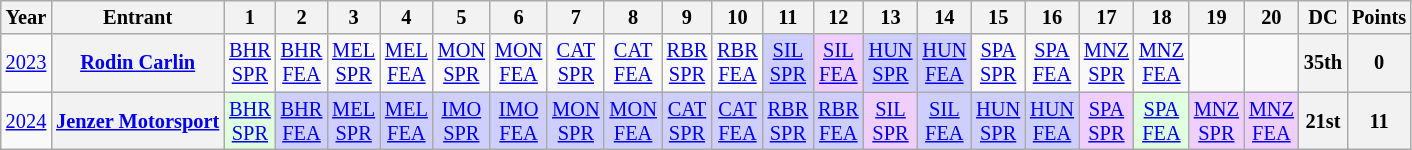<table class="wikitable" style="text-align:center; font-size:85%;">
<tr>
<th>Year</th>
<th>Entrant</th>
<th>1</th>
<th>2</th>
<th>3</th>
<th>4</th>
<th>5</th>
<th>6</th>
<th>7</th>
<th>8</th>
<th>9</th>
<th>10</th>
<th>11</th>
<th>12</th>
<th>13</th>
<th>14</th>
<th>15</th>
<th>16</th>
<th>17</th>
<th>18</th>
<th>19</th>
<th>20</th>
<th>DC</th>
<th>Points</th>
</tr>
<tr>
<td><a href='#'>2023</a></td>
<th nowrap><a href='#'>Rodin Carlin</a></th>
<td><a href='#'>BHR<br>SPR</a></td>
<td><a href='#'>BHR<br>FEA</a></td>
<td><a href='#'>MEL<br>SPR</a></td>
<td><a href='#'>MEL<br>FEA</a></td>
<td><a href='#'>MON<br>SPR</a></td>
<td><a href='#'>MON<br>FEA</a></td>
<td><a href='#'>CAT<br>SPR</a></td>
<td><a href='#'>CAT<br>FEA</a></td>
<td><a href='#'>RBR<br>SPR</a></td>
<td><a href='#'>RBR<br>FEA</a></td>
<td style="background:#CFCFFF;"><a href='#'>SIL<br>SPR</a><br></td>
<td style="background:#EFCFFF;"><a href='#'>SIL<br>FEA</a><br></td>
<td style="background:#CFCFFF;"><a href='#'>HUN<br>SPR</a><br></td>
<td style="background:#CFCFFF;"><a href='#'>HUN<br>FEA</a><br></td>
<td><a href='#'>SPA<br>SPR</a></td>
<td><a href='#'>SPA<br>FEA</a></td>
<td><a href='#'>MNZ<br>SPR</a></td>
<td><a href='#'>MNZ<br>FEA</a></td>
<td></td>
<td></td>
<th>35th</th>
<th>0</th>
</tr>
<tr>
<td><a href='#'>2024</a></td>
<th nowrap><a href='#'>Jenzer Motorsport</a></th>
<td style="background:#DFFFDF;"><a href='#'>BHR<br>SPR</a><br></td>
<td style="background:#CFCFFF;"><a href='#'>BHR<br>FEA</a><br></td>
<td style="background:#CFCFFF;"><a href='#'>MEL<br>SPR</a><br></td>
<td style="background:#CFCFFF;"><a href='#'>MEL<br>FEA</a><br></td>
<td style="background:#CFCFFF;"><a href='#'>IMO<br>SPR</a><br></td>
<td style="background:#CFCFFF;"><a href='#'>IMO<br>FEA</a><br></td>
<td style="background:#CFCFFF;"><a href='#'>MON<br>SPR</a><br></td>
<td style="background:#CFCFFF;"><a href='#'>MON<br>FEA</a><br></td>
<td style="background:#CFCFFF;"><a href='#'>CAT<br>SPR</a><br></td>
<td style="background:#CFCFFF;"><a href='#'>CAT<br>FEA</a><br></td>
<td style="background:#CFCFFF;"><a href='#'>RBR<br>SPR</a><br></td>
<td style="background:#CFCFFF;"><a href='#'>RBR<br>FEA</a><br></td>
<td style="background:#EFCFFF;"><a href='#'>SIL<br>SPR</a><br></td>
<td style="background:#CFCFFF;"><a href='#'>SIL<br>FEA</a><br></td>
<td style="background:#CFCFFF;"><a href='#'>HUN<br>SPR</a><br></td>
<td style="background:#CFCFFF;"><a href='#'>HUN<br>FEA</a><br></td>
<td style="background:#EFCFFF;"><a href='#'>SPA<br>SPR</a><br></td>
<td style="background:#DFFFDF;"><a href='#'>SPA<br>FEA</a><br></td>
<td style="background:#EFCFFF;"><a href='#'>MNZ<br>SPR</a><br></td>
<td style="background:#EFCFFF;"><a href='#'>MNZ<br>FEA</a><br></td>
<th>21st</th>
<th>11</th>
</tr>
</table>
